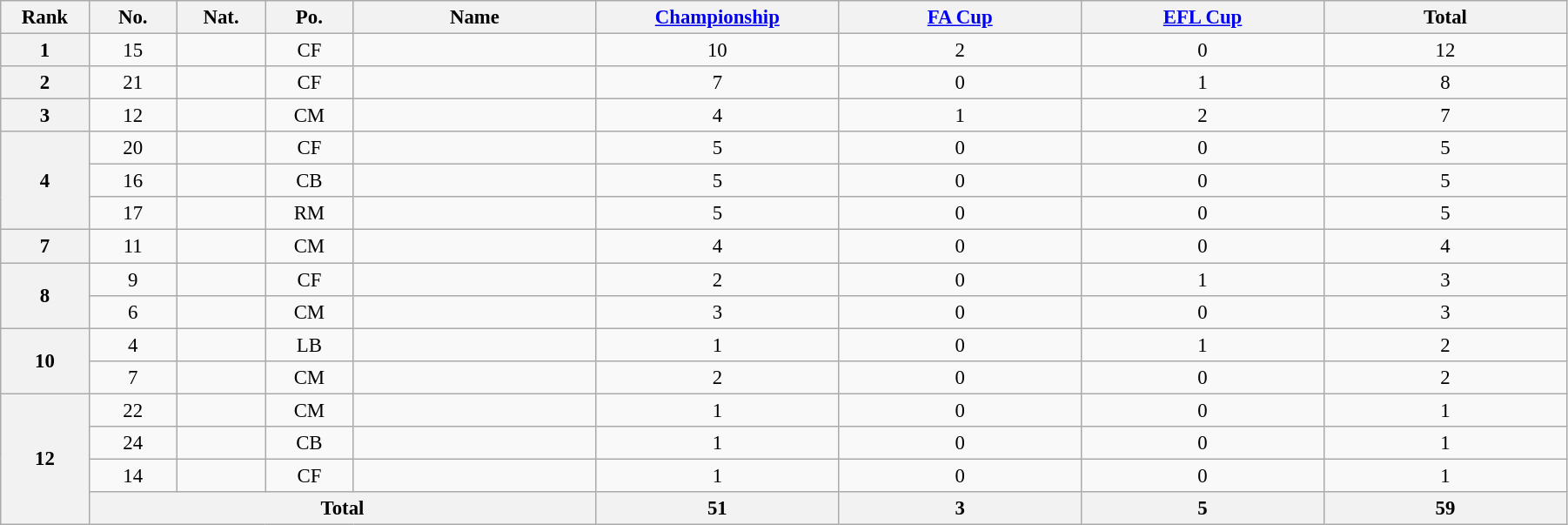<table class="wikitable" style="text-align:center; font-size:95%; width:95%;">
<tr>
<th width=50px>Rank</th>
<th width=50px>No.</th>
<th width=50px>Nat.</th>
<th width=50px>Po.</th>
<th width=150px>Name</th>
<th width=150px><a href='#'>Championship</a></th>
<th width=150px><a href='#'>FA Cup</a></th>
<th width=150px><a href='#'>EFL Cup</a></th>
<th width=150px>Total</th>
</tr>
<tr>
<th rowspan=1>1</th>
<td>15</td>
<td></td>
<td>CF</td>
<td></td>
<td>10</td>
<td>2</td>
<td>0</td>
<td>12</td>
</tr>
<tr>
<th rowspan=1>2</th>
<td>21</td>
<td></td>
<td>CF</td>
<td></td>
<td>7</td>
<td>0</td>
<td>1</td>
<td>8</td>
</tr>
<tr>
<th rowspan=1>3</th>
<td>12</td>
<td></td>
<td>CM</td>
<td></td>
<td>4</td>
<td>1</td>
<td>2</td>
<td>7</td>
</tr>
<tr>
<th rowspan=3>4</th>
<td>20</td>
<td></td>
<td>CF</td>
<td></td>
<td>5</td>
<td>0</td>
<td>0</td>
<td>5</td>
</tr>
<tr>
<td>16</td>
<td></td>
<td>CB</td>
<td></td>
<td>5</td>
<td>0</td>
<td>0</td>
<td>5</td>
</tr>
<tr>
<td>17</td>
<td></td>
<td>RM</td>
<td></td>
<td>5</td>
<td>0</td>
<td>0</td>
<td>5</td>
</tr>
<tr>
<th rowspan=1>7</th>
<td>11</td>
<td></td>
<td>CM</td>
<td></td>
<td>4</td>
<td>0</td>
<td>0</td>
<td>4</td>
</tr>
<tr>
<th rowspan=2>8</th>
<td>9</td>
<td></td>
<td>CF</td>
<td></td>
<td>2</td>
<td>0</td>
<td>1</td>
<td>3</td>
</tr>
<tr>
<td>6</td>
<td></td>
<td>CM</td>
<td></td>
<td>3</td>
<td>0</td>
<td>0</td>
<td>3</td>
</tr>
<tr>
<th rowspan=2>10</th>
<td>4</td>
<td></td>
<td>LB</td>
<td></td>
<td>1</td>
<td>0</td>
<td>1</td>
<td>2</td>
</tr>
<tr>
<td>7</td>
<td></td>
<td>CM</td>
<td></td>
<td>2</td>
<td>0</td>
<td>0</td>
<td>2</td>
</tr>
<tr>
<th rowspan=4>12</th>
<td>22</td>
<td></td>
<td>CM</td>
<td></td>
<td>1</td>
<td>0</td>
<td>0</td>
<td>1</td>
</tr>
<tr>
<td>24</td>
<td></td>
<td>CB</td>
<td></td>
<td>1</td>
<td>0</td>
<td>0</td>
<td>1</td>
</tr>
<tr>
<td>14</td>
<td></td>
<td>CF</td>
<td></td>
<td>1</td>
<td>0</td>
<td>0</td>
<td>1</td>
</tr>
<tr>
<th colspan=4>Total</th>
<th>51</th>
<th>3</th>
<th>5</th>
<th>59</th>
</tr>
</table>
